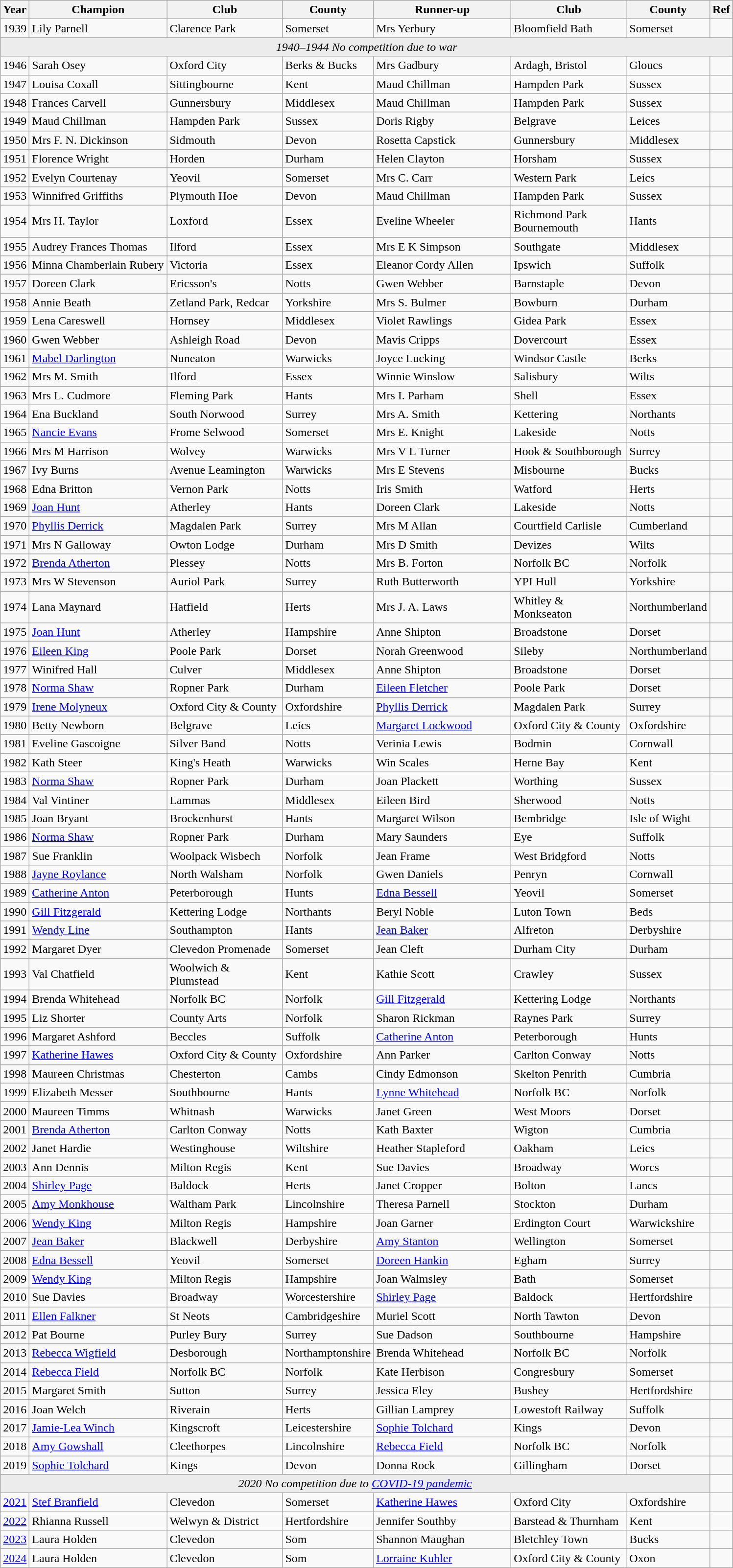<table class="wikitable">
<tr>
<th width="30">Year</th>
<th width="180">Champion</th>
<th width="150">Club</th>
<th width="80">County</th>
<th width="180">Runner-up</th>
<th width="150">Club</th>
<th width="80">County</th>
<th width="20">Ref</th>
</tr>
<tr>
<td align=center>1939</td>
<td>Lily Parnell</td>
<td>Clarence Park</td>
<td>Somerset</td>
<td>Mrs Yerbury</td>
<td>Bloomfield Bath</td>
<td>Somerset</td>
<td></td>
</tr>
<tr>
</tr>
<tr align=center>
<td colspan=8 bgcolor="ececec"><em>1940–1944 No competition due to war</em></td>
</tr>
<tr>
<td align=center>1946</td>
<td>Sarah Osey</td>
<td>Oxford City</td>
<td>Berks & Bucks</td>
<td>Mrs Gadbury</td>
<td>Ardagh, Bristol</td>
<td>Gloucs</td>
<td></td>
</tr>
<tr>
<td align=center>1947</td>
<td>Louisa Coxall</td>
<td>Sittingbourne</td>
<td>Kent</td>
<td>Maud Chillman</td>
<td>Hampden Park</td>
<td>Sussex</td>
<td></td>
</tr>
<tr>
<td align=center>1948</td>
<td>Frances Carvell</td>
<td>Gunnersbury</td>
<td>Middlesex</td>
<td>Maud Chillman</td>
<td>Hampden Park</td>
<td>Sussex</td>
<td></td>
</tr>
<tr>
<td align=center>1949</td>
<td>Maud Chillman</td>
<td>Hampden Park</td>
<td>Sussex</td>
<td>Doris Rigby</td>
<td>Belgrave</td>
<td>Leices</td>
<td></td>
</tr>
<tr>
<td align=center>1950</td>
<td>Mrs F. N. Dickinson</td>
<td>Sidmouth</td>
<td>Devon</td>
<td>Rosetta Capstick</td>
<td>Gunnersbury</td>
<td>Middlesex</td>
<td></td>
</tr>
<tr>
<td align=center>1951</td>
<td>Florence Wright</td>
<td>Horden</td>
<td>Durham</td>
<td>Helen Clayton</td>
<td>Horsham</td>
<td>Sussex</td>
<td></td>
</tr>
<tr>
<td align=center>1952</td>
<td>Evelyn Courtenay</td>
<td>Yeovil</td>
<td>Somerset</td>
<td>Mrs C. Carr</td>
<td>Western Park</td>
<td>Leics</td>
<td></td>
</tr>
<tr>
<td align=center>1953</td>
<td>Winnifred Griffiths</td>
<td>Plymouth Hoe</td>
<td>Devon</td>
<td>Maud Chillman</td>
<td>Hampden Park</td>
<td>Sussex</td>
<td></td>
</tr>
<tr>
<td align=center>1954</td>
<td>Mrs H. Taylor</td>
<td>Loxford</td>
<td>Essex</td>
<td>Eveline Wheeler</td>
<td>Richmond Park Bournemouth</td>
<td>Hants</td>
<td></td>
</tr>
<tr>
<td align=center>1955</td>
<td>Audrey Frances Thomas</td>
<td>Ilford</td>
<td>Essex</td>
<td>Mrs E K Simpson</td>
<td>Southgate</td>
<td>Middlesex</td>
<td></td>
</tr>
<tr>
<td align=center>1956</td>
<td>Minna Chamberlain Rubery</td>
<td>Victoria</td>
<td>Essex</td>
<td>Eleanor Cordy Allen</td>
<td>Ipswich</td>
<td>Suffolk</td>
<td></td>
</tr>
<tr>
<td align=center>1957</td>
<td>Doreen Clark</td>
<td>Ericsson's</td>
<td>Notts</td>
<td>Gwen Webber</td>
<td>Barnstaple</td>
<td>Devon</td>
<td></td>
</tr>
<tr>
<td align=center>1958</td>
<td>Annie Beath</td>
<td>Zetland Park, Redcar</td>
<td>Yorkshire</td>
<td>Mrs S. Bulmer</td>
<td>Bowburn</td>
<td>Durham</td>
<td></td>
</tr>
<tr>
<td align=center>1959</td>
<td>Lena Careswell</td>
<td>Hornsey</td>
<td>Middlesex</td>
<td>Violet Rawlings</td>
<td>Gidea Park</td>
<td>Essex</td>
<td></td>
</tr>
<tr>
<td align=center>1960</td>
<td>Gwen Webber</td>
<td>Ashleigh Road</td>
<td>Devon</td>
<td>Mavis Cripps</td>
<td>Dovercourt</td>
<td>Essex</td>
<td></td>
</tr>
<tr>
<td align=center>1961</td>
<td><a href='#'>Mabel Darlington</a></td>
<td>Nuneaton</td>
<td>Warwicks</td>
<td>Joyce Lucking</td>
<td>Windsor Castle</td>
<td>Berks</td>
<td></td>
</tr>
<tr>
<td align=center>1962</td>
<td>Mrs M. Smith</td>
<td>Ilford</td>
<td>Essex</td>
<td>Winnie Winslow</td>
<td>Salisbury</td>
<td>Wilts</td>
<td></td>
</tr>
<tr>
<td align=center>1963</td>
<td>Mrs L. Cudmore</td>
<td>Fleming Park</td>
<td>Hants</td>
<td>Mrs I. Parham</td>
<td>Shell</td>
<td>Essex</td>
<td></td>
</tr>
<tr>
<td align=center>1964</td>
<td>Ena Buckland</td>
<td>South Norwood</td>
<td>Surrey</td>
<td>Mrs A. Smith</td>
<td>Kettering</td>
<td>Northants</td>
<td></td>
</tr>
<tr>
<td align=center>1965</td>
<td><a href='#'>Nancie Evans</a></td>
<td>Frome Selwood</td>
<td>Somerset</td>
<td>Mrs E. Knight</td>
<td>Lakeside</td>
<td>Notts</td>
<td></td>
</tr>
<tr>
<td align=center>1966</td>
<td>Mrs M Harrison</td>
<td>Wolvey</td>
<td>Warwicks</td>
<td>Mrs V L Turner</td>
<td>Hook & Southborough</td>
<td>Surrey</td>
<td></td>
</tr>
<tr>
<td align=center>1967</td>
<td>Ivy Burns</td>
<td>Avenue Leamington</td>
<td>Warwicks</td>
<td>Mrs E Stevens</td>
<td>Misbourne</td>
<td>Bucks</td>
<td></td>
</tr>
<tr>
<td align=center>1968</td>
<td>Edna Britton</td>
<td>Vernon Park</td>
<td>Notts</td>
<td>Iris Smith</td>
<td>Watford</td>
<td>Herts</td>
<td></td>
</tr>
<tr>
<td align=center>1969</td>
<td><a href='#'>Joan Hunt</a></td>
<td>Atherley</td>
<td>Hants</td>
<td>Doreen Clark</td>
<td>Lakeside</td>
<td>Notts</td>
<td></td>
</tr>
<tr>
<td align=center>1970</td>
<td><a href='#'>Phyllis Derrick</a></td>
<td>Magdalen Park</td>
<td>Surrey</td>
<td>Mrs M Allan</td>
<td>Courtfield Carlisle</td>
<td>Cumberland</td>
<td></td>
</tr>
<tr>
<td align=center>1971</td>
<td>Mrs N Galloway</td>
<td>Owton Lodge</td>
<td>Durham</td>
<td>Mrs D Smith</td>
<td>Devizes</td>
<td>Wilts</td>
<td></td>
</tr>
<tr>
<td align=center>1972</td>
<td><a href='#'>Brenda Atherton</a></td>
<td>Plessey</td>
<td>Notts</td>
<td>Mrs B. Forton</td>
<td>Norfolk BC</td>
<td>Norfolk</td>
<td></td>
</tr>
<tr>
<td align=center>1973</td>
<td>Mrs W Stevenson</td>
<td>Auriol Park</td>
<td>Surrey</td>
<td>Ruth Butterworth</td>
<td>YPI Hull</td>
<td>Yorkshire</td>
<td></td>
</tr>
<tr>
<td align=center>1974</td>
<td>Lana Maynard</td>
<td>Hatfield</td>
<td>Herts</td>
<td>Mrs J. A. Laws</td>
<td>Whitley & Monkseaton</td>
<td>Northumberland</td>
<td></td>
</tr>
<tr>
<td align=center>1975</td>
<td><a href='#'>Joan Hunt</a></td>
<td>Atherley</td>
<td>Hampshire</td>
<td>Anne Shipton</td>
<td>Broadstone</td>
<td>Dorset</td>
<td></td>
</tr>
<tr>
<td align=center>1976</td>
<td><a href='#'>Eileen King</a></td>
<td>Poole Park</td>
<td>Dorset</td>
<td>Norah Greenwood</td>
<td>Sileby</td>
<td>Northumberland</td>
<td></td>
</tr>
<tr>
<td align=center>1977</td>
<td>Winifred Hall</td>
<td>Culver</td>
<td>Middlesex</td>
<td>Anne Shipton</td>
<td>Broadstone</td>
<td>Dorset</td>
<td></td>
</tr>
<tr>
<td align=center>1978</td>
<td><a href='#'>Norma Shaw</a></td>
<td>Ropner Park</td>
<td>Durham</td>
<td><a href='#'>Eileen Fletcher</a></td>
<td>Poole Park</td>
<td>Dorset</td>
<td></td>
</tr>
<tr>
<td align=center>1979</td>
<td><a href='#'>Irene Molyneux</a></td>
<td>Oxford City & County</td>
<td>Oxfordshire</td>
<td><a href='#'>Phyllis Derrick</a></td>
<td>Magdalen Park</td>
<td>Surrey</td>
<td></td>
</tr>
<tr>
<td align=center>1980</td>
<td>Betty Newborn</td>
<td>Belgrave</td>
<td>Leics</td>
<td><a href='#'>Margaret Lockwood</a></td>
<td>Oxford City & County</td>
<td>Oxfordshire</td>
<td></td>
</tr>
<tr>
<td align=center>1981</td>
<td>Eveline Gascoigne</td>
<td>Silver Band</td>
<td>Notts</td>
<td>Verinia Lewis</td>
<td>Bodmin</td>
<td>Cornwall</td>
<td></td>
</tr>
<tr>
<td align=center>1982</td>
<td>Kath Steer</td>
<td>King's Heath</td>
<td>Warwicks</td>
<td>Win Scales</td>
<td>Herne Bay</td>
<td>Kent</td>
<td></td>
</tr>
<tr>
<td align=center>1983</td>
<td><a href='#'>Norma Shaw</a></td>
<td>Ropner Park</td>
<td>Durham</td>
<td>Joan Plackett</td>
<td>Worthing</td>
<td>Sussex</td>
<td></td>
</tr>
<tr>
<td align=center>1984</td>
<td>Val Vintiner</td>
<td>Lammas</td>
<td>Middlesex</td>
<td>Eileen Bird</td>
<td>Sherwood</td>
<td>Notts</td>
<td></td>
</tr>
<tr>
<td align=center>1985</td>
<td>Joan Bryant</td>
<td>Brockenhurst</td>
<td>Hants</td>
<td>Margaret Wilson</td>
<td>Bembridge</td>
<td>Isle of Wight</td>
<td></td>
</tr>
<tr>
<td align=center>1986</td>
<td><a href='#'>Norma Shaw</a></td>
<td>Ropner Park</td>
<td>Durham</td>
<td>Mary Saunders</td>
<td>Eye</td>
<td>Suffolk</td>
<td></td>
</tr>
<tr>
<td align=center>1987</td>
<td>Sue Franklin</td>
<td>Woolpack Wisbech</td>
<td>Norfolk</td>
<td>Jean Frame</td>
<td>West Bridgford</td>
<td>Notts</td>
<td></td>
</tr>
<tr>
<td align=center>1988</td>
<td><a href='#'>Jayne Roylance</a></td>
<td>North Walsham</td>
<td>Norfolk</td>
<td>Gwen Daniels</td>
<td>Penryn</td>
<td>Cornwall</td>
<td></td>
</tr>
<tr>
<td align=center>1989</td>
<td><a href='#'>Catherine Anton</a></td>
<td>Peterborough</td>
<td>Hunts</td>
<td><a href='#'>Edna Bessell</a></td>
<td>Yeovil</td>
<td>Somerset</td>
<td></td>
</tr>
<tr>
<td align=center>1990</td>
<td><a href='#'>Gill Fitzgerald</a></td>
<td>Kettering Lodge</td>
<td>Northants</td>
<td>Beryl Noble</td>
<td>Luton Town</td>
<td>Beds</td>
<td></td>
</tr>
<tr>
<td align=center>1991</td>
<td><a href='#'>Wendy Line</a></td>
<td>Southampton</td>
<td>Hants</td>
<td><a href='#'>Jean Baker</a></td>
<td>Alfreton</td>
<td>Derbyshire</td>
<td></td>
</tr>
<tr>
<td align=center>1992</td>
<td>Margaret Dyer</td>
<td>Clevedon Promenade</td>
<td>Somerset</td>
<td>Jean Cleft</td>
<td>Durham City</td>
<td>Durham</td>
<td></td>
</tr>
<tr>
<td align=center>1993</td>
<td>Val Chatfield</td>
<td>Woolwich & Plumstead</td>
<td>Kent</td>
<td>Kathie Scott</td>
<td>Crawley</td>
<td>Sussex</td>
<td></td>
</tr>
<tr>
<td align=center>1994</td>
<td>Brenda Whitehead</td>
<td>Norfolk BC</td>
<td>Norfolk</td>
<td><a href='#'>Gill Fitzgerald</a></td>
<td>Kettering Lodge</td>
<td>Northants</td>
<td></td>
</tr>
<tr>
<td align=center>1995</td>
<td>Liz Shorter</td>
<td>County Arts</td>
<td>Norfolk</td>
<td>Sharon Rickman</td>
<td>Raynes Park</td>
<td>Surrey</td>
<td></td>
</tr>
<tr>
<td align=center>1996</td>
<td>Margaret Ashford</td>
<td>Beccles</td>
<td>Suffolk</td>
<td><a href='#'>Catherine Anton</a></td>
<td>Peterborough</td>
<td>Hunts</td>
<td></td>
</tr>
<tr>
<td align=center>1997</td>
<td><a href='#'>Katherine Hawes</a></td>
<td>Oxford City & County</td>
<td>Oxfordshire</td>
<td>Ann Parker</td>
<td>Carlton Conway</td>
<td>Notts</td>
<td></td>
</tr>
<tr>
<td align=center>1998</td>
<td>Maureen Christmas</td>
<td>Chesterton</td>
<td>Cambs</td>
<td>Cindy Edmonson</td>
<td>Skelton Penrith</td>
<td>Cumbria</td>
<td></td>
</tr>
<tr>
<td align=center>1999</td>
<td>Elizabeth Messer</td>
<td>Southbourne</td>
<td>Hants</td>
<td><a href='#'>Lynne Whitehead</a></td>
<td>Norfolk BC</td>
<td>Norfolk</td>
<td></td>
</tr>
<tr>
<td align=center>2000</td>
<td>Maureen Timms</td>
<td>Whitnash</td>
<td>Warwicks</td>
<td>Janet Green</td>
<td>West Moors</td>
<td>Dorset</td>
<td></td>
</tr>
<tr>
<td align=center>2001</td>
<td><a href='#'>Brenda Atherton</a></td>
<td>Carlton Conway</td>
<td>Notts</td>
<td>Kath Baxter</td>
<td>Wigton</td>
<td>Cumbria</td>
<td></td>
</tr>
<tr>
<td align=center>2002</td>
<td>Janet Hardie</td>
<td>Westinghouse</td>
<td>Wiltshire</td>
<td>Heather Stapleford</td>
<td>Oakham</td>
<td>Leics</td>
<td></td>
</tr>
<tr>
<td align=center>2003</td>
<td>Ann Dennis</td>
<td>Milton Regis</td>
<td>Kent</td>
<td>Sue Davies</td>
<td>Broadway</td>
<td>Worcs</td>
<td></td>
</tr>
<tr>
<td align=center>2004</td>
<td><a href='#'>Shirley Page</a></td>
<td>Baldock</td>
<td>Herts</td>
<td>Janet Cropper</td>
<td>Bolton</td>
<td>Lancs</td>
<td></td>
</tr>
<tr>
<td align=center>2005</td>
<td><a href='#'>Amy Monkhouse</a></td>
<td>Waltham Park</td>
<td>Lincolnshire</td>
<td>Theresa Parnell</td>
<td>Stockton</td>
<td>Durham</td>
<td></td>
</tr>
<tr>
<td align=center>2006</td>
<td><a href='#'>Wendy King</a></td>
<td>Milton Regis</td>
<td>Hampshire</td>
<td>Joan Garner</td>
<td>Erdington Court</td>
<td>Warwickshire</td>
<td></td>
</tr>
<tr>
<td align=center>2007</td>
<td><a href='#'>Jean Baker</a></td>
<td>Blackwell</td>
<td>Derbyshire</td>
<td><a href='#'>Amy Stanton</a></td>
<td>Wellington</td>
<td>Somerset</td>
<td></td>
</tr>
<tr>
<td align=center>2008</td>
<td><a href='#'>Edna Bessell</a></td>
<td>Yeovil</td>
<td>Somerset</td>
<td><a href='#'>Doreen Hankin</a></td>
<td>Egham</td>
<td>Surrey</td>
<td></td>
</tr>
<tr>
<td align=center>2009</td>
<td><a href='#'>Wendy King</a></td>
<td>Milton Regis</td>
<td>Hampshire</td>
<td>Joan Walmsley</td>
<td>Bath</td>
<td>Somerset</td>
<td></td>
</tr>
<tr>
<td align=center>2010</td>
<td>Sue Davies</td>
<td>Broadway</td>
<td>Worcestershire</td>
<td><a href='#'>Shirley Page</a></td>
<td>Baldock</td>
<td>Hertfordshire</td>
<td></td>
</tr>
<tr>
<td align=center>2011</td>
<td><a href='#'>Ellen Falkner</a></td>
<td>St Neots</td>
<td>Cambridgeshire</td>
<td>Muriel Scott</td>
<td>North Tawton</td>
<td>Devon</td>
<td></td>
</tr>
<tr>
<td align=center>2012</td>
<td>Pat Bourne</td>
<td>Purley Bury</td>
<td>Surrey</td>
<td>Sue Dadson</td>
<td>Southbourne</td>
<td>Hampshire</td>
<td></td>
</tr>
<tr>
<td align=center>2013</td>
<td><a href='#'>Rebecca Wigfield</a></td>
<td>Desborough</td>
<td>Northamptonshire</td>
<td>Brenda Whitehead</td>
<td>Norfolk BC</td>
<td>Norfolk</td>
<td></td>
</tr>
<tr>
<td align=center>2014</td>
<td><a href='#'>Rebecca Field</a></td>
<td>Norfolk BC</td>
<td>Norfolk</td>
<td>Kate Herbison</td>
<td>Congresbury</td>
<td>Somerset</td>
<td></td>
</tr>
<tr>
<td align=center>2015</td>
<td>Margaret Smith</td>
<td>Sutton</td>
<td>Surrey</td>
<td>Jessica Eley</td>
<td>Bushey</td>
<td>Hertfordshire</td>
<td></td>
</tr>
<tr>
<td align=center>2016</td>
<td>Joan Welch</td>
<td>Riverain</td>
<td>Herts</td>
<td>Gillian Lamprey</td>
<td>Lowestoft Railway</td>
<td>Suffolk</td>
<td></td>
</tr>
<tr>
<td align=center>2017</td>
<td><a href='#'>Jamie-Lea Winch</a></td>
<td>Kingscroft</td>
<td>Leicestershire</td>
<td><a href='#'>Sophie Tolchard</a></td>
<td>Kings</td>
<td>Devon</td>
<td></td>
</tr>
<tr>
<td align=center>2018</td>
<td><a href='#'>Amy Gowshall</a></td>
<td>Cleethorpes</td>
<td>Lincolnshire</td>
<td><a href='#'>Rebecca Field</a></td>
<td>Norfolk BC</td>
<td>Norfolk</td>
<td></td>
</tr>
<tr>
<td align=center>2019</td>
<td><a href='#'>Sophie Tolchard</a></td>
<td>Kings</td>
<td>Devon</td>
<td>Donna Rock</td>
<td>Gillingham</td>
<td>Dorset</td>
<td></td>
</tr>
<tr align=center>
<td colspan=7 bgcolor="ececec"><em>2020 No competition due to <a href='#'>COVID-19 pandemic</a></em></td>
<td align=left></td>
</tr>
<tr>
<td align=center><a href='#'>2021</a></td>
<td><a href='#'>Stef Branfield</a></td>
<td>Clevedon</td>
<td>Somerset</td>
<td><a href='#'>Katherine Hawes</a></td>
<td>Oxford City</td>
<td>Oxfordshire</td>
<td></td>
</tr>
<tr>
<td align=center><a href='#'>2022</a></td>
<td>Rhianna Russell</td>
<td>Welwyn & District</td>
<td>Hertfordshire</td>
<td>Jennifer Southby</td>
<td>Barstead & Thurnham</td>
<td>Kent</td>
<td></td>
</tr>
<tr>
<td align=center><a href='#'>2023</a></td>
<td>Laura Holden</td>
<td>Clevedon</td>
<td>Som</td>
<td>Shannon Maughan</td>
<td>Bletchley Town</td>
<td>Bucks</td>
<td></td>
</tr>
<tr>
<td align=center><a href='#'>2024</a></td>
<td>Laura Holden</td>
<td>Clevedon</td>
<td>Som</td>
<td><a href='#'>Lorraine Kuhler</a></td>
<td>Oxford City & County</td>
<td>Oxon</td>
<td></td>
</tr>
</table>
